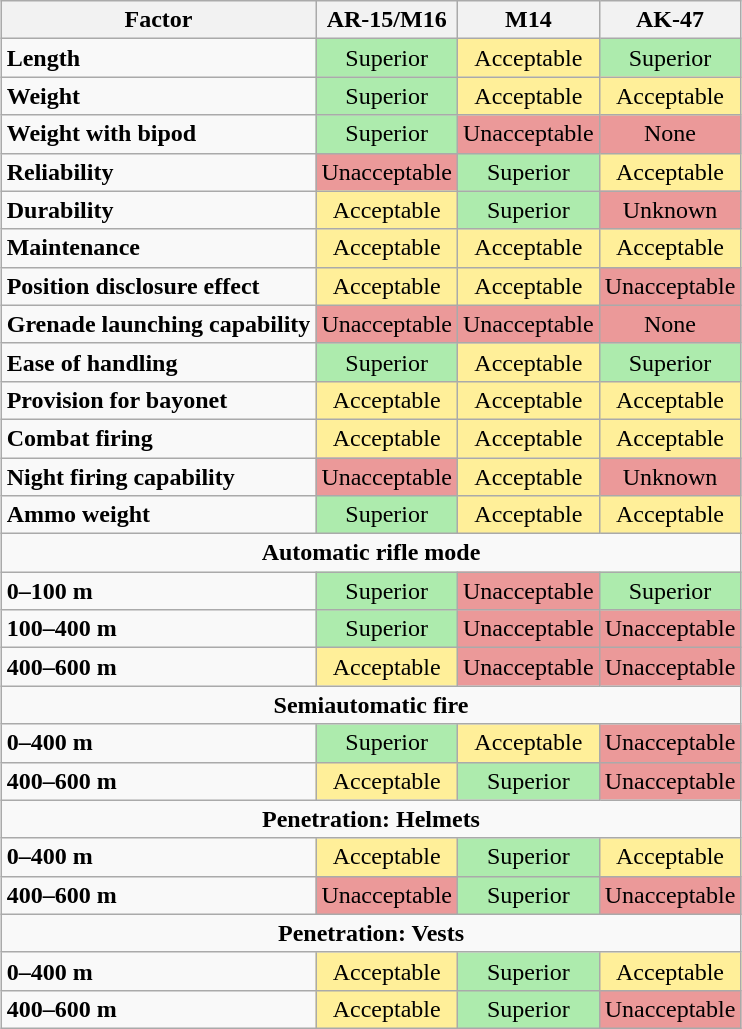<table class="wikitable" style="margin: 1em auto; text-align:center;">
<tr>
<th>Factor</th>
<th>AR-15/M16</th>
<th>M14</th>
<th>AK-47</th>
</tr>
<tr>
<td align="left"><strong>Length</strong></td>
<td style="background:#ADEBAD;">Superior</td>
<td style="background:#FFEF99;">Acceptable</td>
<td style="background:#ADEBAD;">Superior</td>
</tr>
<tr>
<td align="left"><strong>Weight</strong></td>
<td style="background:#ADEBAD;">Superior</td>
<td style="background:#FFEF99;">Acceptable</td>
<td style="background:#FFEF99;">Acceptable</td>
</tr>
<tr>
<td align="left"><strong>Weight with bipod</strong></td>
<td style="background:#ADEBAD;">Superior</td>
<td style="background:#EB9999;">Unacceptable</td>
<td style="background:#EB9999;">None</td>
</tr>
<tr>
<td align="left"><strong>Reliability</strong></td>
<td style="background:#EB9999;">Unacceptable</td>
<td style="background:#ADEBAD;">Superior</td>
<td style="background:#FFEF99;">Acceptable</td>
</tr>
<tr>
<td align="left"><strong>Durability</strong></td>
<td style="background:#FFEF99;">Acceptable</td>
<td style="background:#ADEBAD;">Superior</td>
<td style="background:#EB9999;">Unknown</td>
</tr>
<tr>
<td align="left"><strong>Maintenance</strong></td>
<td style="background:#FFEF99;">Acceptable</td>
<td style="background:#FFEF99;">Acceptable</td>
<td style="background:#FFEF99;">Acceptable</td>
</tr>
<tr>
<td align="left"><strong>Position disclosure effect</strong></td>
<td style="background:#FFEF99;">Acceptable</td>
<td style="background:#FFEF99;">Acceptable</td>
<td style="background:#EB9999;">Unacceptable</td>
</tr>
<tr>
<td align="left"><strong>Grenade launching capability</strong></td>
<td style="background:#EB9999;">Unacceptable</td>
<td style="background:#EB9999;">Unacceptable</td>
<td style="background:#EB9999;">None</td>
</tr>
<tr>
<td align="left"><strong>Ease of handling</strong></td>
<td style="background:#ADEBAD;">Superior</td>
<td style="background:#FFEF99;">Acceptable</td>
<td style="background:#ADEBAD;">Superior</td>
</tr>
<tr>
<td align="left"><strong>Provision for bayonet</strong></td>
<td style="background:#FFEF99;">Acceptable</td>
<td style="background:#FFEF99;">Acceptable</td>
<td style="background:#FFEF99;">Acceptable</td>
</tr>
<tr>
<td align="left"><strong>Combat firing</strong></td>
<td style="background:#FFEF99;">Acceptable</td>
<td style="background:#FFEF99;">Acceptable</td>
<td style="background:#FFEF99;">Acceptable</td>
</tr>
<tr>
<td align="left"><strong>Night firing capability</strong></td>
<td style="background:#EB9999;">Unacceptable</td>
<td style="background:#FFEF99;">Acceptable</td>
<td style="background:#EB9999;">Unknown</td>
</tr>
<tr>
<td align="left"><strong>Ammo weight</strong></td>
<td style="background:#ADEBAD;">Superior</td>
<td style="background:#FFEF99;">Acceptable</td>
<td style="background:#FFEF99;">Acceptable</td>
</tr>
<tr>
<td colspan="4"><strong>Automatic rifle mode</strong></td>
</tr>
<tr>
<td align="left"><strong>0–100 m</strong></td>
<td style="background:#ADEBAD;">Superior</td>
<td style="background:#EB9999;">Unacceptable</td>
<td style="background:#ADEBAD;">Superior</td>
</tr>
<tr>
<td align="left"><strong>100–400 m</strong></td>
<td style="background:#ADEBAD;">Superior</td>
<td style="background:#EB9999;">Unacceptable</td>
<td style="background:#EB9999;">Unacceptable</td>
</tr>
<tr>
<td align="left"><strong>400–600 m</strong></td>
<td style="background:#FFEF99;">Acceptable</td>
<td style="background:#EB9999;">Unacceptable</td>
<td style="background:#EB9999;">Unacceptable</td>
</tr>
<tr>
<td colspan="4"><strong>Semiautomatic fire </strong></td>
</tr>
<tr>
<td align="left"><strong>0–400 m</strong></td>
<td style="background:#ADEBAD;">Superior</td>
<td style="background:#FFEF99;">Acceptable</td>
<td style="background:#EB9999;">Unacceptable</td>
</tr>
<tr>
<td align="left"><strong>400–600 m</strong></td>
<td style="background:#FFEF99;">Acceptable</td>
<td style="background:#ADEBAD;">Superior</td>
<td style="background:#EB9999;">Unacceptable</td>
</tr>
<tr>
<td colspan="4"><strong>Penetration: Helmets</strong></td>
</tr>
<tr>
<td align="left"><strong>0–400 m</strong></td>
<td style="background:#FFEF99;">Acceptable</td>
<td style="background:#ADEBAD;">Superior</td>
<td style="background:#FFEF99;">Acceptable</td>
</tr>
<tr>
<td align="left"><strong>400–600 m</strong></td>
<td style="background:#EB9999;">Unacceptable</td>
<td style="background:#ADEBAD;">Superior</td>
<td style="background:#EB9999;">Unacceptable</td>
</tr>
<tr>
<td colspan="4"><strong>Penetration: Vests</strong></td>
</tr>
<tr>
<td align="left"><strong>0–400 m</strong></td>
<td style="background:#FFEF99;">Acceptable</td>
<td style="background:#ADEBAD;">Superior</td>
<td style="background:#FFEF99;">Acceptable</td>
</tr>
<tr>
<td align="left"><strong>400–600 m</strong></td>
<td style="background:#FFEF99;">Acceptable</td>
<td style="background:#ADEBAD;">Superior</td>
<td style="background:#EB9999;">Unacceptable</td>
</tr>
</table>
